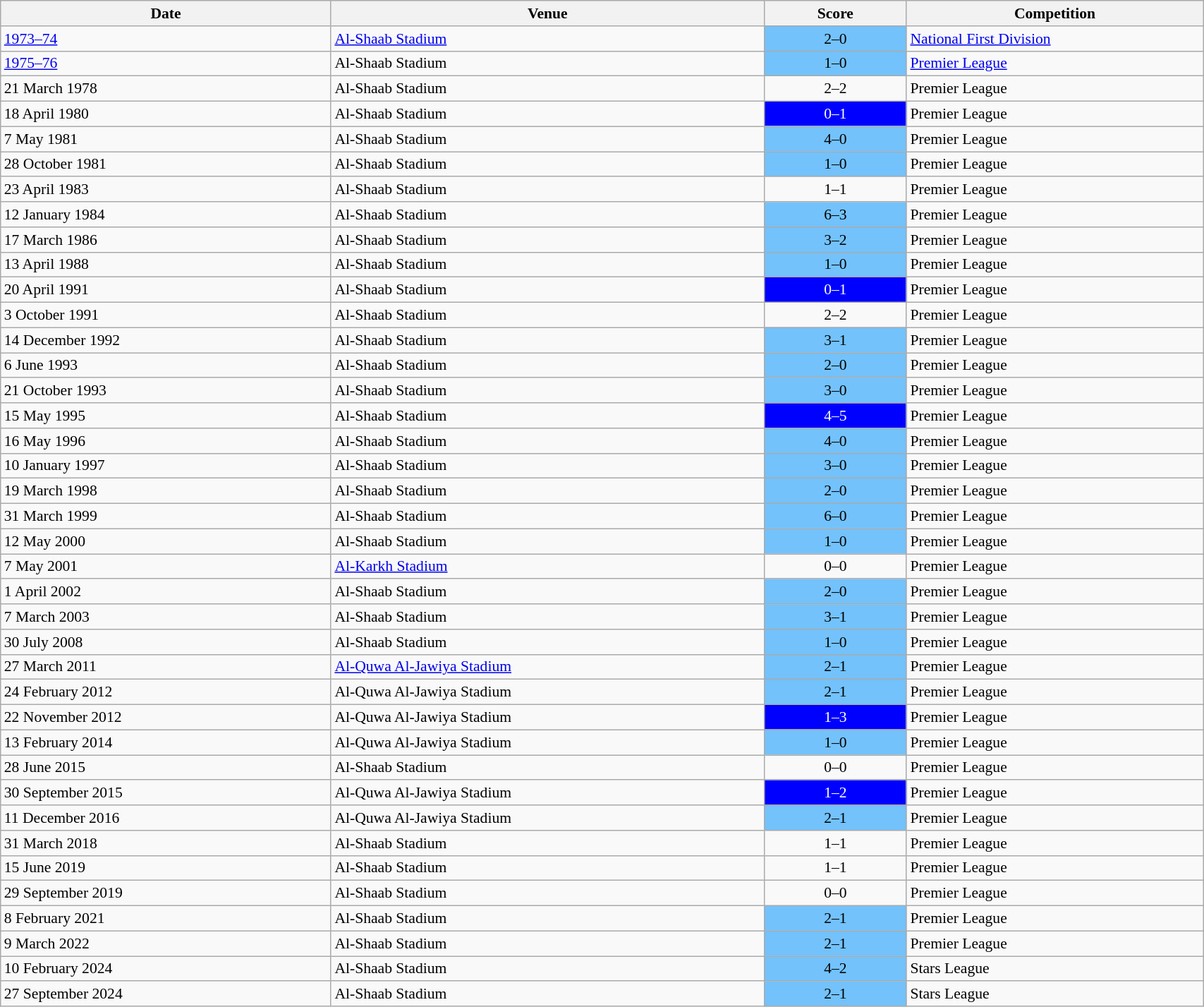<table class="wikitable" style="font-size:90%" width=90%;>
<tr>
<th width=90>Date</th>
<th width=120>Venue</th>
<th width=35>Score</th>
<th width=80>Competition</th>
</tr>
<tr>
<td><a href='#'>1973–74</a></td>
<td><a href='#'>Al-Shaab Stadium</a></td>
<td align="center" style="background:#73C2FB">2–0</td>
<td><a href='#'>National First Division</a></td>
</tr>
<tr>
<td><a href='#'>1975–76</a></td>
<td>Al-Shaab Stadium</td>
<td align="center" style="background:#73C2FB">1–0</td>
<td><a href='#'>Premier League</a></td>
</tr>
<tr>
<td>21 March 1978</td>
<td>Al-Shaab Stadium</td>
<td align="center">2–2</td>
<td>Premier League</td>
</tr>
<tr>
<td>18 April 1980</td>
<td>Al-Shaab Stadium</td>
<td align="center" style="background-color: blue; color: white">0–1</td>
<td>Premier League</td>
</tr>
<tr>
<td>7 May 1981</td>
<td>Al-Shaab Stadium</td>
<td align="center" style="background:#73C2FB">4–0</td>
<td>Premier League</td>
</tr>
<tr>
<td>28 October 1981</td>
<td>Al-Shaab Stadium</td>
<td align="center" style="background:#73C2FB">1–0</td>
<td>Premier League</td>
</tr>
<tr>
<td>23 April 1983</td>
<td>Al-Shaab Stadium</td>
<td align="center">1–1</td>
<td>Premier League</td>
</tr>
<tr>
<td>12 January 1984</td>
<td>Al-Shaab Stadium</td>
<td align="center" style="background:#73C2FB">6–3</td>
<td>Premier League</td>
</tr>
<tr>
<td>17 March 1986</td>
<td>Al-Shaab Stadium</td>
<td align="center" style="background:#73C2FB">3–2</td>
<td>Premier League</td>
</tr>
<tr>
<td>13 April 1988</td>
<td>Al-Shaab Stadium</td>
<td align="center" style="background:#73C2FB">1–0</td>
<td>Premier League</td>
</tr>
<tr>
<td>20 April 1991</td>
<td>Al-Shaab Stadium</td>
<td align="center" style="background-color: blue; color: white">0–1</td>
<td>Premier League</td>
</tr>
<tr>
<td>3 October 1991</td>
<td>Al-Shaab Stadium</td>
<td align="center">2–2</td>
<td>Premier League</td>
</tr>
<tr>
<td>14 December 1992</td>
<td>Al-Shaab Stadium</td>
<td align="center" style="background:#73C2FB">3–1</td>
<td>Premier League</td>
</tr>
<tr>
<td>6 June 1993</td>
<td>Al-Shaab Stadium</td>
<td align="center" style="background:#73C2FB">2–0</td>
<td>Premier League</td>
</tr>
<tr>
<td>21 October 1993</td>
<td>Al-Shaab Stadium</td>
<td align="center" style="background:#73C2FB">3–0</td>
<td>Premier League</td>
</tr>
<tr>
<td>15 May 1995</td>
<td>Al-Shaab Stadium</td>
<td align="center" style="background-color: blue; color: white">4–5</td>
<td>Premier League</td>
</tr>
<tr>
<td>16 May 1996</td>
<td>Al-Shaab Stadium</td>
<td align="center" style="background:#73C2FB">4–0</td>
<td>Premier League</td>
</tr>
<tr>
<td>10 January 1997</td>
<td>Al-Shaab Stadium</td>
<td align="center" style="background:#73C2FB">3–0</td>
<td>Premier League</td>
</tr>
<tr>
<td>19 March 1998</td>
<td>Al-Shaab Stadium</td>
<td align="center" style="background:#73C2FB">2–0</td>
<td>Premier League</td>
</tr>
<tr>
<td>31 March 1999</td>
<td>Al-Shaab Stadium</td>
<td align="center" style="background:#73C2FB">6–0</td>
<td>Premier League</td>
</tr>
<tr>
<td>12 May 2000</td>
<td>Al-Shaab Stadium</td>
<td align="center" style="background:#73C2FB">1–0</td>
<td>Premier League</td>
</tr>
<tr>
<td>7 May 2001</td>
<td><a href='#'>Al-Karkh Stadium</a></td>
<td align="center">0–0</td>
<td>Premier League</td>
</tr>
<tr>
<td>1 April 2002</td>
<td>Al-Shaab Stadium</td>
<td align="center" style="background:#73C2FB">2–0</td>
<td>Premier League</td>
</tr>
<tr>
<td>7 March 2003</td>
<td>Al-Shaab Stadium</td>
<td align="center" style="background:#73C2FB">3–1</td>
<td>Premier League</td>
</tr>
<tr>
<td>30 July 2008</td>
<td>Al-Shaab Stadium</td>
<td align="center" style="background:#73C2FB">1–0</td>
<td>Premier League</td>
</tr>
<tr>
<td>27 March 2011</td>
<td><a href='#'>Al-Quwa Al-Jawiya Stadium</a></td>
<td align="center" style="background:#73C2FB">2–1</td>
<td>Premier League</td>
</tr>
<tr>
<td>24 February 2012</td>
<td>Al-Quwa Al-Jawiya Stadium</td>
<td align="center" style="background:#73C2FB">2–1</td>
<td>Premier League</td>
</tr>
<tr>
<td>22 November 2012</td>
<td>Al-Quwa Al-Jawiya Stadium</td>
<td align="center" style="background-color: blue; color: white">1–3</td>
<td>Premier League</td>
</tr>
<tr>
<td>13 February 2014</td>
<td>Al-Quwa Al-Jawiya Stadium</td>
<td align="center" style="background:#73C2FB">1–0</td>
<td>Premier League</td>
</tr>
<tr>
<td>28 June 2015</td>
<td>Al-Shaab Stadium</td>
<td align="center">0–0</td>
<td>Premier League</td>
</tr>
<tr>
<td>30 September 2015</td>
<td>Al-Quwa Al-Jawiya Stadium</td>
<td align="center" style="background-color: blue; color: white">1–2</td>
<td>Premier League</td>
</tr>
<tr>
<td>11 December 2016</td>
<td>Al-Quwa Al-Jawiya Stadium</td>
<td align="center" style="background:#73C2FB">2–1</td>
<td>Premier League</td>
</tr>
<tr>
<td>31 March 2018</td>
<td>Al-Shaab Stadium</td>
<td align="center">1–1</td>
<td>Premier League</td>
</tr>
<tr>
<td>15 June 2019</td>
<td>Al-Shaab Stadium</td>
<td align="center">1–1</td>
<td>Premier League</td>
</tr>
<tr>
<td>29 September 2019</td>
<td>Al-Shaab Stadium</td>
<td align="center">0–0</td>
<td>Premier League</td>
</tr>
<tr>
<td>8 February 2021</td>
<td>Al-Shaab Stadium</td>
<td align="center" style="background:#73C2FB">2–1</td>
<td>Premier League</td>
</tr>
<tr>
<td>9 March 2022</td>
<td>Al-Shaab Stadium</td>
<td align="center" style="background:#73C2FB">2–1</td>
<td>Premier League</td>
</tr>
<tr>
<td>10 February 2024</td>
<td>Al-Shaab Stadium</td>
<td align="center" style="background:#73C2FB">4–2</td>
<td>Stars League</td>
</tr>
<tr>
<td>27 September 2024</td>
<td>Al-Shaab Stadium</td>
<td align="center" style="background:#73C2FB">2–1</td>
<td>Stars League</td>
</tr>
</table>
